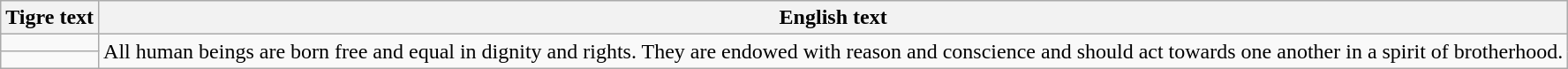<table class="wikitable">
<tr>
<th>Tigre text</th>
<th>English text</th>
</tr>
<tr>
<td></td>
<td rowspan="2">All human beings are born free and equal in dignity and rights. They are endowed with reason and conscience and should act towards one another in a spirit of brotherhood.</td>
</tr>
<tr>
<td></td>
</tr>
</table>
